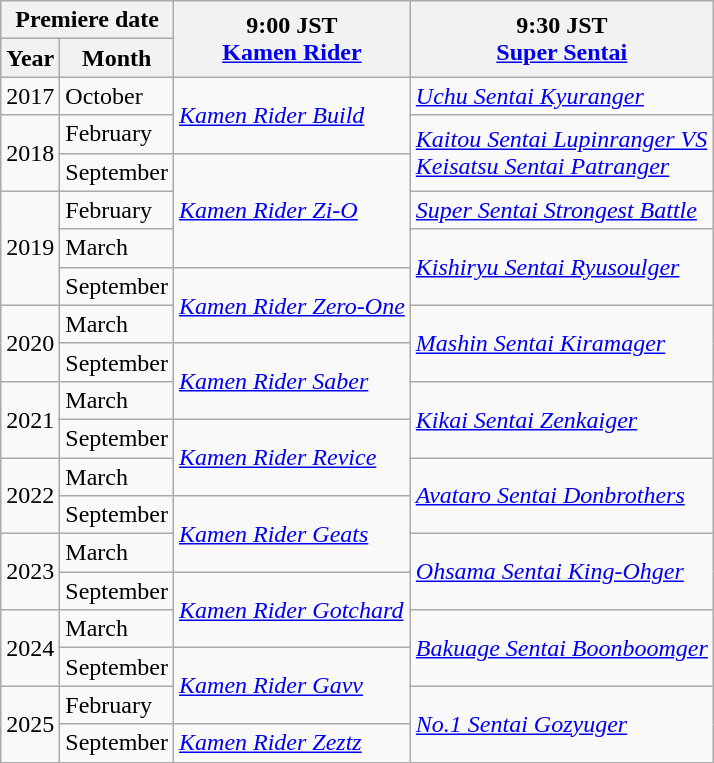<table class="wikitable">
<tr>
<th colspan="2">Premiere date</th>
<th rowspan="2">9:00 JST<br><a href='#'>Kamen Rider</a></th>
<th rowspan="2">9:30 JST<br><a href='#'>Super Sentai</a></th>
</tr>
<tr>
<th>Year</th>
<th>Month</th>
</tr>
<tr>
<td>2017</td>
<td>October</td>
<td rowspan="2"><em><a href='#'>Kamen Rider Build</a></em></td>
<td><em><a href='#'>Uchu Sentai Kyuranger</a></em></td>
</tr>
<tr>
<td rowspan="2">2018</td>
<td>February</td>
<td rowspan="2"><em><a href='#'>Kaitou Sentai Lupinranger VS<br>Keisatsu Sentai Patranger</a></em></td>
</tr>
<tr>
<td>September</td>
<td rowspan="3"><em><a href='#'>Kamen Rider Zi-O</a></em></td>
</tr>
<tr>
<td rowspan="3">2019</td>
<td>February</td>
<td rowspan="1"><em><a href='#'>Super Sentai Strongest Battle</a></em></td>
</tr>
<tr>
<td rowspan="1">March</td>
<td rowspan="2"><em><a href='#'>Kishiryu Sentai Ryusoulger</a></em></td>
</tr>
<tr>
<td>September</td>
<td rowspan="2"><em><a href='#'>Kamen Rider Zero-One</a></em></td>
</tr>
<tr>
<td rowspan="2">2020</td>
<td>March</td>
<td rowspan="2"><em><a href='#'>Mashin Sentai Kiramager</a></em></td>
</tr>
<tr>
<td>September</td>
<td rowspan="2"><em><a href='#'>Kamen Rider Saber</a></em></td>
</tr>
<tr>
<td rowspan="2">2021</td>
<td>March</td>
<td rowspan="2"><em><a href='#'>Kikai Sentai Zenkaiger</a></em></td>
</tr>
<tr>
<td>September</td>
<td rowspan="2"><em><a href='#'>Kamen Rider Revice</a></em></td>
</tr>
<tr>
<td rowspan="2">2022</td>
<td>March</td>
<td rowspan="2"><em><a href='#'>Avataro Sentai Donbrothers</a></em></td>
</tr>
<tr>
<td>September</td>
<td rowspan="2"><em><a href='#'>Kamen Rider Geats</a></em></td>
</tr>
<tr>
<td rowspan="2">2023</td>
<td>March</td>
<td rowspan="2"><em><a href='#'>Ohsama Sentai King-Ohger</a></em></td>
</tr>
<tr>
<td>September</td>
<td rowspan="2"><em><a href='#'>Kamen Rider Gotchard</a></em></td>
</tr>
<tr>
<td rowspan="2">2024</td>
<td>March</td>
<td rowspan="2"><em><a href='#'>Bakuage Sentai Boonboomger</a></em></td>
</tr>
<tr>
<td>September</td>
<td rowspan="2"><em><a href='#'>Kamen Rider Gavv</a></em></td>
</tr>
<tr>
<td rowspan="2">2025</td>
<td>February</td>
<td rowspan="2"><em><a href='#'>No.1 Sentai Gozyuger</a></em></td>
</tr>
<tr>
<td>September</td>
<td rowspan="1"><em><a href='#'>Kamen Rider Zeztz</a></em></td>
</tr>
</table>
